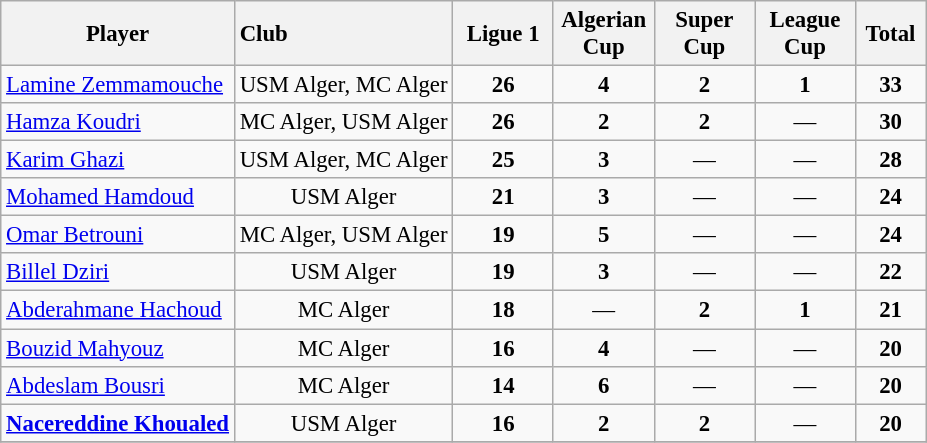<table class="wikitable plainrowheaders sortable" style="text-align:center;font-size:95%">
<tr>
<th>Player</th>
<th style="text-align:left;" style="width:130px;">Club</th>
<th width=60>Ligue 1</th>
<th width=60>Algerian Cup</th>
<th width=60>Super Cup</th>
<th width=60>League Cup</th>
<th width=40>Total</th>
</tr>
<tr>
<td style="text-align:left;"> <a href='#'>Lamine Zemmamouche</a></td>
<td>USM Alger, MC Alger</td>
<td><strong>26</strong></td>
<td><strong>4</strong></td>
<td><strong>2</strong></td>
<td><strong>1</strong></td>
<td><strong>33</strong></td>
</tr>
<tr>
<td style="text-align:left;"> <a href='#'>Hamza Koudri</a></td>
<td>MC Alger, USM Alger</td>
<td><strong>26</strong></td>
<td><strong>2</strong></td>
<td><strong>2</strong></td>
<td>—</td>
<td><strong>30</strong></td>
</tr>
<tr>
<td style="text-align:left;"> <a href='#'>Karim Ghazi</a></td>
<td>USM Alger, MC Alger</td>
<td><strong>25</strong></td>
<td><strong>3</strong></td>
<td>—</td>
<td>—</td>
<td><strong>28</strong></td>
</tr>
<tr>
<td style="text-align:left;"> <a href='#'>Mohamed Hamdoud</a></td>
<td>USM Alger</td>
<td><strong>21</strong></td>
<td><strong>3</strong></td>
<td>—</td>
<td>—</td>
<td><strong>24</strong></td>
</tr>
<tr>
<td style="text-align:left;"> <a href='#'>Omar Betrouni</a></td>
<td>MC Alger, USM Alger</td>
<td><strong>19</strong></td>
<td><strong>5</strong></td>
<td>—</td>
<td>—</td>
<td><strong>24</strong></td>
</tr>
<tr>
<td style="text-align:left;"> <a href='#'>Billel Dziri</a></td>
<td>USM Alger</td>
<td><strong>19</strong></td>
<td><strong>3</strong></td>
<td>—</td>
<td>—</td>
<td><strong>22</strong></td>
</tr>
<tr>
<td style="text-align:left;"> <a href='#'>Abderahmane Hachoud</a></td>
<td>MC Alger</td>
<td><strong>18</strong></td>
<td>—</td>
<td><strong>2</strong></td>
<td><strong>1</strong></td>
<td><strong>21</strong></td>
</tr>
<tr>
<td style="text-align:left;"> <a href='#'>Bouzid Mahyouz</a></td>
<td>MC Alger</td>
<td><strong>16</strong></td>
<td><strong>4</strong></td>
<td>—</td>
<td>—</td>
<td><strong>20</strong></td>
</tr>
<tr>
<td style="text-align:left;"> <a href='#'>Abdeslam Bousri</a></td>
<td>MC Alger</td>
<td><strong>14</strong></td>
<td><strong>6</strong></td>
<td>—</td>
<td>—</td>
<td><strong>20</strong></td>
</tr>
<tr>
<td style="text-align:left;"> <strong><a href='#'>Nacereddine Khoualed</a></strong></td>
<td>USM Alger</td>
<td><strong>16</strong></td>
<td><strong>2</strong></td>
<td><strong>2</strong></td>
<td>—</td>
<td><strong>20</strong></td>
</tr>
<tr>
</tr>
</table>
